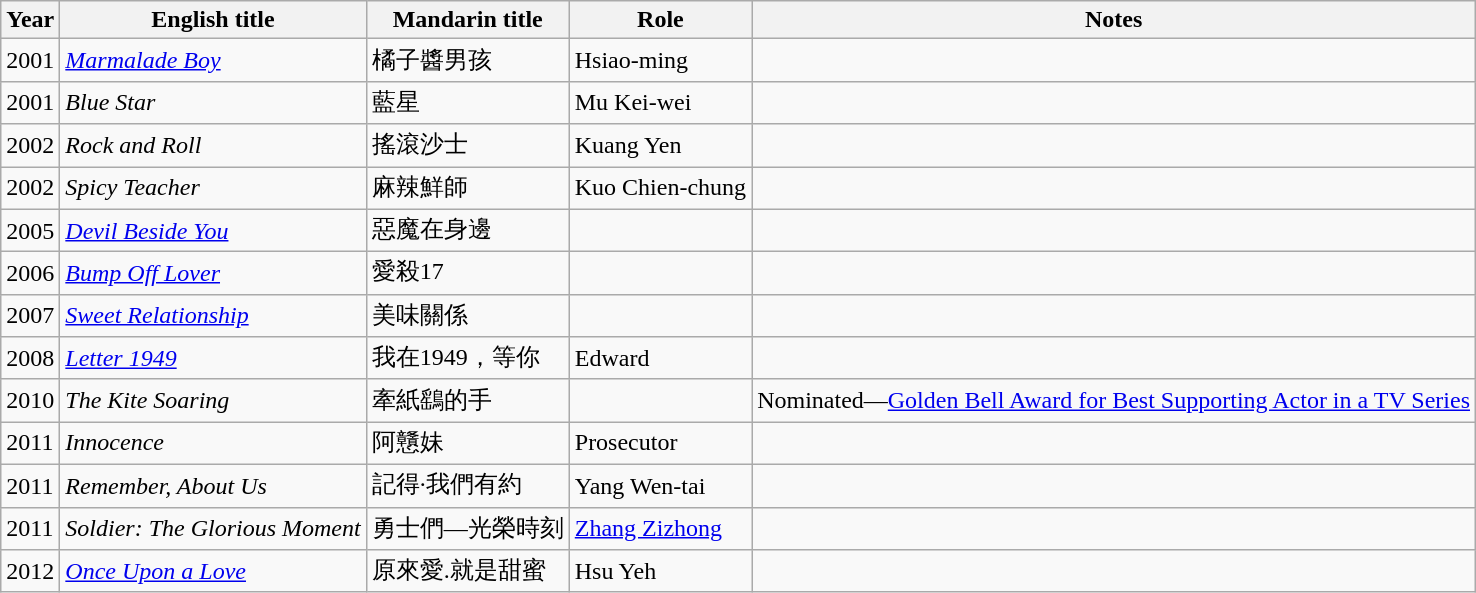<table class="wikitable sortable">
<tr>
<th>Year</th>
<th>English title</th>
<th>Mandarin title</th>
<th>Role</th>
<th class="unsortable">Notes</th>
</tr>
<tr>
<td>2001</td>
<td><em><a href='#'>Marmalade Boy</a></em></td>
<td>橘子醬男孩</td>
<td>Hsiao-ming</td>
<td></td>
</tr>
<tr>
<td>2001</td>
<td><em>Blue Star</em></td>
<td>藍星</td>
<td>Mu Kei-wei</td>
<td></td>
</tr>
<tr>
<td>2002</td>
<td><em>Rock and Roll</em></td>
<td>搖滾沙士</td>
<td>Kuang Yen</td>
<td></td>
</tr>
<tr>
<td>2002</td>
<td><em>Spicy Teacher</em></td>
<td>麻辣鮮師</td>
<td>Kuo Chien-chung</td>
<td></td>
</tr>
<tr>
<td>2005</td>
<td><em><a href='#'>Devil Beside You</a></em></td>
<td>惡魔在身邊</td>
<td></td>
<td></td>
</tr>
<tr>
<td>2006</td>
<td><em><a href='#'>Bump Off Lover</a></em></td>
<td>愛殺17</td>
<td></td>
<td></td>
</tr>
<tr>
<td>2007</td>
<td><em><a href='#'>Sweet Relationship</a></em></td>
<td>美味關係</td>
<td></td>
<td></td>
</tr>
<tr>
<td>2008</td>
<td><em><a href='#'>Letter 1949</a></em></td>
<td>我在1949，等你</td>
<td>Edward</td>
<td></td>
</tr>
<tr>
<td>2010</td>
<td><em>The Kite Soaring</em></td>
<td>牽紙鷂的手</td>
<td></td>
<td>Nominated—<a href='#'>Golden Bell Award for Best Supporting Actor in a TV Series</a></td>
</tr>
<tr>
<td>2011</td>
<td><em>Innocence</em></td>
<td>阿戇妹</td>
<td>Prosecutor</td>
<td></td>
</tr>
<tr>
<td>2011</td>
<td><em>Remember, About Us</em></td>
<td>記得·我們有約</td>
<td>Yang Wen-tai</td>
<td></td>
</tr>
<tr>
<td>2011</td>
<td><em>Soldier: The Glorious Moment</em></td>
<td>勇士們—光榮時刻</td>
<td><a href='#'>Zhang Zizhong</a></td>
<td></td>
</tr>
<tr>
<td>2012</td>
<td><em><a href='#'>Once Upon a Love</a></em></td>
<td>原來愛.就是甜蜜</td>
<td>Hsu Yeh</td>
<td></td>
</tr>
</table>
